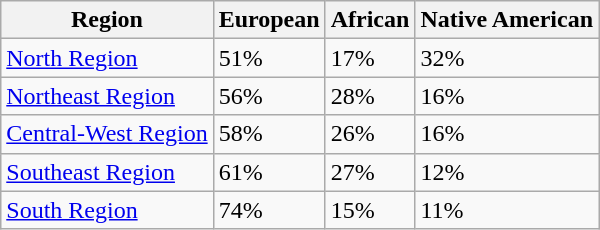<table class="wikitable">
<tr>
<th><strong>Region</strong></th>
<th><strong>European</strong></th>
<th><strong>African</strong></th>
<th><strong>Native American</strong></th>
</tr>
<tr>
<td><a href='#'>North Region</a></td>
<td>51%</td>
<td>17%</td>
<td>32%</td>
</tr>
<tr>
<td><a href='#'>Northeast Region</a></td>
<td>56%</td>
<td>28%</td>
<td>16%</td>
</tr>
<tr>
<td><a href='#'>Central-West Region</a></td>
<td>58%</td>
<td>26%</td>
<td>16%</td>
</tr>
<tr>
<td><a href='#'>Southeast Region</a></td>
<td>61%</td>
<td>27%</td>
<td>12%</td>
</tr>
<tr>
<td><a href='#'>South Region</a></td>
<td>74%</td>
<td>15%</td>
<td>11%</td>
</tr>
</table>
